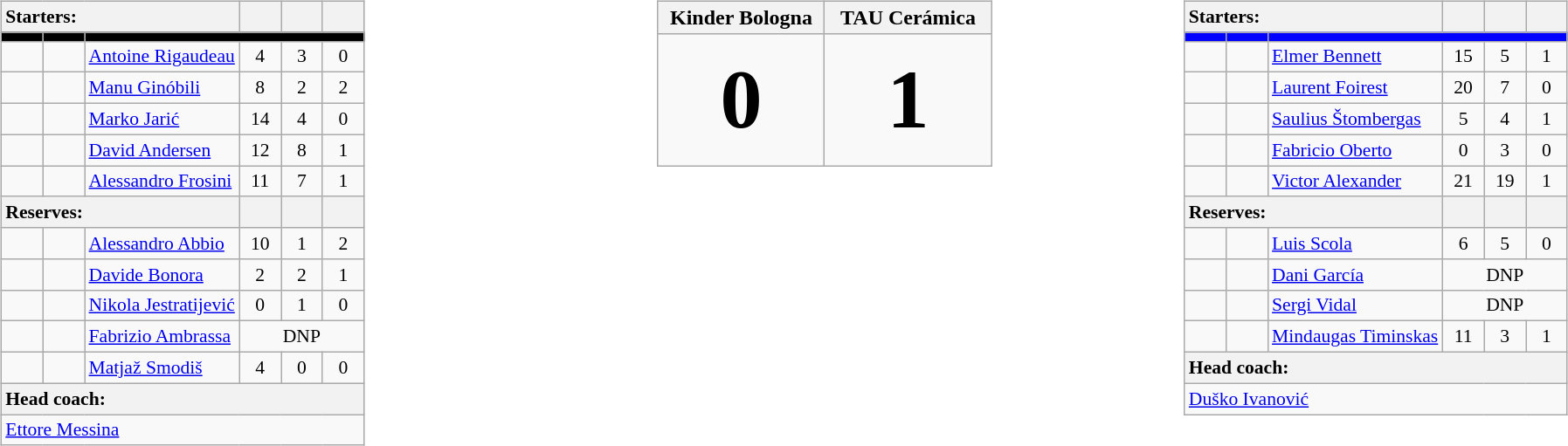<table style="width:100%;">
<tr>
<td valign=top width=33%><br><table class="wikitable" style="font-size:90%; text-align:center; margin:auto;" align=left>
<tr>
<th style="text-align:left" colspan=3>Starters:</th>
<th width=25></th>
<th width=25></th>
<th width=25></th>
</tr>
<tr>
<th style="background:black;" width=25></th>
<th style="background:black;" width=25></th>
<th colspan=4 style="background:black;"></th>
</tr>
<tr>
<td></td>
<td></td>
<td align=left> <a href='#'>Antoine Rigaudeau</a></td>
<td>4</td>
<td>3</td>
<td>0</td>
</tr>
<tr>
<td></td>
<td></td>
<td align=left> <a href='#'>Manu Ginóbili</a></td>
<td>8</td>
<td>2</td>
<td>2</td>
</tr>
<tr>
<td></td>
<td></td>
<td align=left> <a href='#'>Marko Jarić</a></td>
<td>14</td>
<td>4</td>
<td>0</td>
</tr>
<tr>
<td></td>
<td></td>
<td align=left> <a href='#'>David Andersen</a></td>
<td>12</td>
<td>8</td>
<td>1</td>
</tr>
<tr>
<td></td>
<td></td>
<td align=left> <a href='#'>Alessandro Frosini</a></td>
<td>11</td>
<td>7</td>
<td>1</td>
</tr>
<tr>
<th style="text-align:left" colspan=3>Reserves:</th>
<th width=25></th>
<th width=25></th>
<th width=25></th>
</tr>
<tr>
<td></td>
<td></td>
<td align=left> <a href='#'>Alessandro Abbio</a></td>
<td>10</td>
<td>1</td>
<td>2</td>
</tr>
<tr>
<td></td>
<td></td>
<td align=left> <a href='#'>Davide Bonora</a></td>
<td>2</td>
<td>2</td>
<td>1</td>
</tr>
<tr>
<td></td>
<td></td>
<td align=left> <a href='#'>Nikola Jestratijević</a></td>
<td>0</td>
<td>1</td>
<td>0</td>
</tr>
<tr>
<td></td>
<td></td>
<td align=left> <a href='#'>Fabrizio Ambrassa</a></td>
<td colspan=3>DNP</td>
</tr>
<tr>
<td></td>
<td></td>
<td align=left> <a href='#'>Matjaž Smodiš</a></td>
<td>4</td>
<td>0</td>
<td>0</td>
</tr>
<tr>
<th style="text-align:left" colspan=7>Head coach:</th>
</tr>
<tr>
<td colspan=7 align=left> <a href='#'>Ettore Messina</a></td>
</tr>
</table>
</td>
<td valign=top width=33%><br><table class=wikitable style="text-align:center; margin:auto">
<tr>
<th width=120>Kinder Bologna</th>
<th width=120>TAU Cerámica</th>
</tr>
<tr>
<td style="font-size:400%; text-align:center"><strong>0</strong></td>
<td style="font-size:400%; text-align:center"><strong>1</strong></td>
</tr>
</table>
</td>
<td style="vertical-align:top; width:33%;"><br><table class="wikitable" style="font-size:90%; text-align:center; margin:auto;">
<tr>
<th style="text-align:left" colspan=3>Starters:</th>
<th width=25></th>
<th width=25></th>
<th width=25></th>
</tr>
<tr>
<th style="background:blue;" width=25></th>
<th style="background:blue;" width=25></th>
<th colspan=4 style="background:blue;"></th>
</tr>
<tr>
<td></td>
<td></td>
<td align=left> <a href='#'>Elmer Bennett</a></td>
<td>15</td>
<td>5</td>
<td>1</td>
</tr>
<tr>
<td></td>
<td></td>
<td align=left> <a href='#'>Laurent Foirest</a></td>
<td>20</td>
<td>7</td>
<td>0</td>
</tr>
<tr>
<td></td>
<td></td>
<td align=left> <a href='#'>Saulius Štombergas</a></td>
<td>5</td>
<td>4</td>
<td>1</td>
</tr>
<tr>
<td></td>
<td></td>
<td align=left> <a href='#'>Fabricio Oberto</a></td>
<td>0</td>
<td>3</td>
<td>0</td>
</tr>
<tr>
<td></td>
<td></td>
<td align=left> <a href='#'>Victor Alexander</a></td>
<td>21</td>
<td>19</td>
<td>1</td>
</tr>
<tr>
<th style="text-align:left" colspan=3>Reserves:</th>
<th width=25></th>
<th width=25></th>
<th width=25></th>
</tr>
<tr>
<td></td>
<td></td>
<td align=left> <a href='#'>Luis Scola</a></td>
<td>6</td>
<td>5</td>
<td>0</td>
</tr>
<tr>
<td></td>
<td></td>
<td align=left> <a href='#'>Dani García</a></td>
<td colspan=3>DNP</td>
</tr>
<tr>
<td></td>
<td></td>
<td align=left> <a href='#'>Sergi Vidal</a></td>
<td colspan=3>DNP</td>
</tr>
<tr>
<td></td>
<td></td>
<td align=left> <a href='#'>Mindaugas Timinskas</a></td>
<td>11</td>
<td>3</td>
<td>1</td>
</tr>
<tr>
<th style="text-align:left" colspan=7>Head coach:</th>
</tr>
<tr>
<td colspan=7 align=left> <a href='#'>Duško Ivanović</a></td>
</tr>
</table>
</td>
</tr>
</table>
